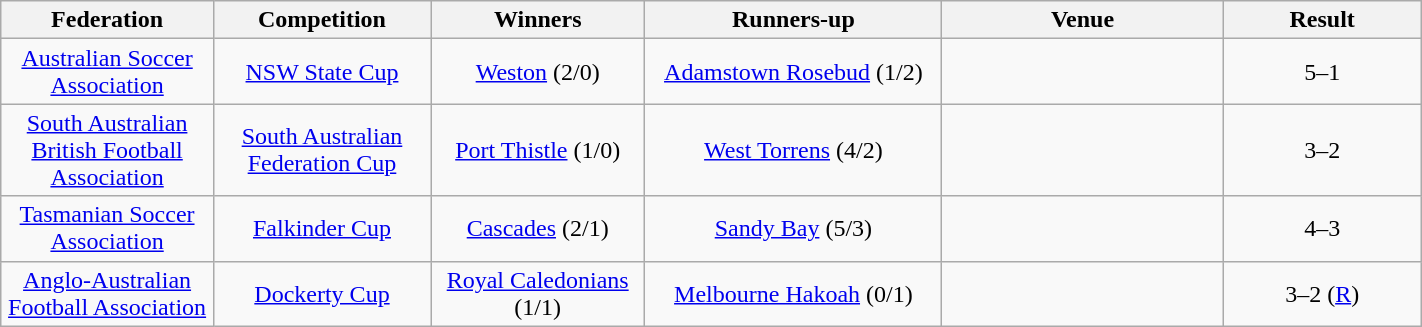<table class="wikitable" width="75%">
<tr>
<th style="width:10em">Federation</th>
<th style="width:10em">Competition</th>
<th style="width:10em">Winners</th>
<th style="width:15em">Runners-up</th>
<th style="width:15em">Venue</th>
<th style="width:10em">Result</th>
</tr>
<tr>
<td align="center"><a href='#'>Australian Soccer Association</a></td>
<td align="center"><a href='#'>NSW State Cup</a></td>
<td align="center"><a href='#'>Weston</a> (2/0)</td>
<td align="center"><a href='#'>Adamstown Rosebud</a> (1/2)</td>
<td align="center"></td>
<td align="center">5–1</td>
</tr>
<tr>
<td align="center"><a href='#'>South Australian British Football Association</a></td>
<td align="center"><a href='#'>South Australian Federation Cup</a></td>
<td align="center"><a href='#'>Port Thistle</a> (1/0)</td>
<td align="center"><a href='#'>West Torrens</a> (4/2)</td>
<td align="center"></td>
<td align="center">3–2</td>
</tr>
<tr>
<td align="center"><a href='#'>Tasmanian Soccer Association</a></td>
<td align="center"><a href='#'>Falkinder Cup</a></td>
<td align="center"><a href='#'>Cascades</a> (2/1)</td>
<td align="center"><a href='#'>Sandy Bay</a> (5/3)</td>
<td align="center"></td>
<td align="center">4–3</td>
</tr>
<tr>
<td align="center"><a href='#'>Anglo-Australian Football Association</a></td>
<td align="center"><a href='#'>Dockerty Cup</a></td>
<td align="center"><a href='#'>Royal Caledonians</a> (1/1)</td>
<td align="center"><a href='#'>Melbourne Hakoah</a> (0/1)</td>
<td align="center"></td>
<td align="center">3–2 (<a href='#'>R</a>)</td>
</tr>
</table>
